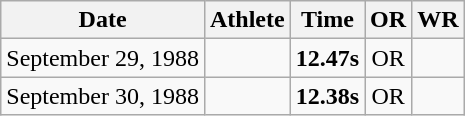<table class=wikitable style=text-align:center>
<tr>
<th>Date</th>
<th>Athlete</th>
<th>Time</th>
<th>OR</th>
<th>WR</th>
</tr>
<tr>
<td>September 29, 1988</td>
<td align=left></td>
<td><strong>12.47s</strong></td>
<td>OR</td>
<td></td>
</tr>
<tr>
<td>September 30, 1988</td>
<td align=left></td>
<td><strong>12.38s</strong></td>
<td>OR</td>
<td></td>
</tr>
</table>
